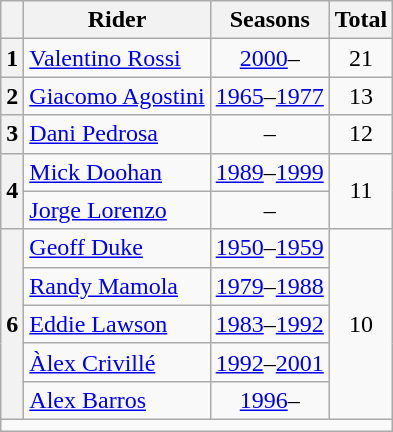<table class="wikitable" style="text-align:center">
<tr>
<th></th>
<th>Rider</th>
<th>Seasons</th>
<th>Total</th>
</tr>
<tr>
<th>1</th>
<td align=left> <a href='#'>Valentino Rossi</a></td>
<td><a href='#'>2000</a>–</td>
<td>21</td>
</tr>
<tr>
<th>2</th>
<td align=left> <a href='#'>Giacomo Agostini</a></td>
<td><a href='#'>1965</a>–<a href='#'>1977</a></td>
<td>13</td>
</tr>
<tr>
<th>3</th>
<td align=left> <a href='#'>Dani Pedrosa</a></td>
<td>–</td>
<td>12</td>
</tr>
<tr>
<th rowspan=2>4</th>
<td align=left> <a href='#'>Mick Doohan</a></td>
<td><a href='#'>1989</a>–<a href='#'>1999</a></td>
<td rowspan=2>11</td>
</tr>
<tr>
<td align=left> <a href='#'>Jorge Lorenzo</a></td>
<td>–</td>
</tr>
<tr>
<th rowspan=5>6</th>
<td align=left> <a href='#'>Geoff Duke</a></td>
<td><a href='#'>1950</a>–<a href='#'>1959</a></td>
<td rowspan=5>10</td>
</tr>
<tr>
<td align=left> <a href='#'>Randy Mamola</a></td>
<td><a href='#'>1979</a>–<a href='#'>1988</a></td>
</tr>
<tr>
<td align=left> <a href='#'>Eddie Lawson</a></td>
<td><a href='#'>1983</a>–<a href='#'>1992</a></td>
</tr>
<tr>
<td align=left> <a href='#'>Àlex Crivillé</a></td>
<td><a href='#'>1992</a>–<a href='#'>2001</a></td>
</tr>
<tr>
<td align=left> <a href='#'>Alex Barros</a></td>
<td><a href='#'>1996</a>–</td>
</tr>
<tr>
<td colspan=4></td>
</tr>
</table>
